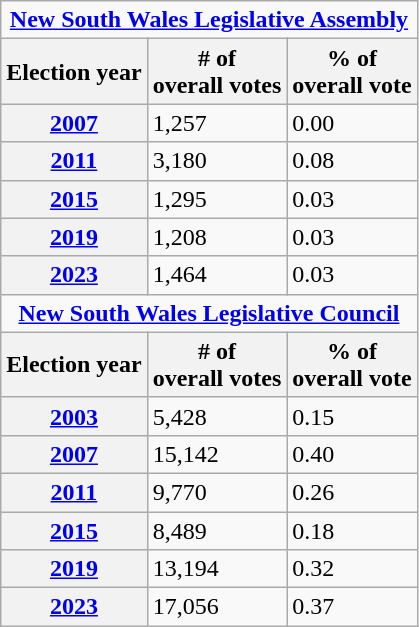<table class=wikitable>
<tr>
<td colspan=5 style="text-align: center"><strong><a href='#'>New South Wales Legislative Assembly</a></strong></td>
</tr>
<tr>
<th>Election year</th>
<th># of<br>overall votes</th>
<th>% of<br>overall vote</th>
</tr>
<tr>
<th><a href='#'>2007</a></th>
<td>1,257</td>
<td>0.00</td>
</tr>
<tr>
<th><a href='#'>2011</a></th>
<td>3,180</td>
<td>0.08</td>
</tr>
<tr>
<th><a href='#'>2015</a></th>
<td>1,295</td>
<td>0.03</td>
</tr>
<tr>
<th><a href='#'>2019</a></th>
<td>1,208</td>
<td>0.03</td>
</tr>
<tr>
<th><a href='#'>2023</a></th>
<td>1,464</td>
<td>0.03</td>
</tr>
<tr>
<td colspan=5 style="text-align: center"><strong><a href='#'>New South Wales Legislative Council</a></strong></td>
</tr>
<tr>
<th>Election year</th>
<th># of<br>overall votes</th>
<th>% of<br>overall vote</th>
</tr>
<tr>
<th><a href='#'>2003</a></th>
<td>5,428</td>
<td>0.15</td>
</tr>
<tr>
<th><a href='#'>2007</a></th>
<td>15,142</td>
<td>0.40</td>
</tr>
<tr>
<th><a href='#'>2011</a></th>
<td>9,770</td>
<td>0.26</td>
</tr>
<tr>
<th><a href='#'>2015</a></th>
<td>8,489</td>
<td>0.18</td>
</tr>
<tr>
<th><a href='#'>2019</a></th>
<td>13,194</td>
<td>0.32</td>
</tr>
<tr>
<th><a href='#'>2023</a></th>
<td>17,056</td>
<td>0.37</td>
</tr>
</table>
